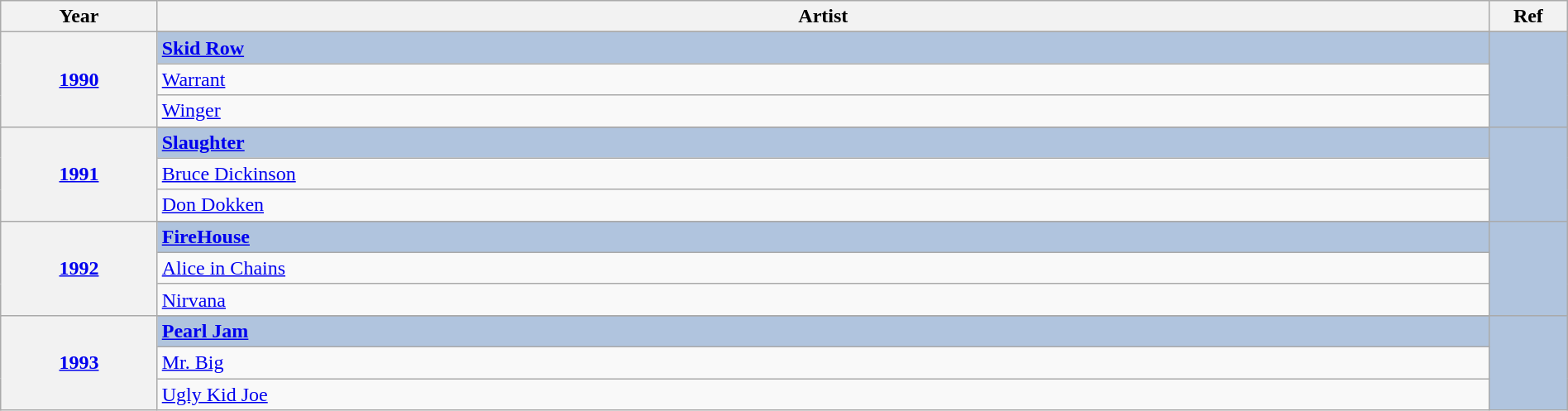<table class="wikitable" width="100%">
<tr>
<th width="10%">Year</th>
<th width="85%">Artist</th>
<th width="5%">Ref</th>
</tr>
<tr>
<th rowspan="4" align="center"><a href='#'>1990<br></a></th>
</tr>
<tr style="background:#B0C4DE">
<td><strong><a href='#'>Skid Row</a></strong></td>
<td rowspan="4" align="center"></td>
</tr>
<tr>
<td><a href='#'>Warrant</a></td>
</tr>
<tr>
<td><a href='#'>Winger</a></td>
</tr>
<tr>
<th rowspan="4" align="center"><a href='#'>1991<br></a></th>
</tr>
<tr style="background:#B0C4DE">
<td><strong><a href='#'>Slaughter</a></strong></td>
<td rowspan="4" align="center"></td>
</tr>
<tr>
<td><a href='#'>Bruce Dickinson</a></td>
</tr>
<tr>
<td><a href='#'>Don Dokken</a></td>
</tr>
<tr>
<th rowspan="4" align="center"><a href='#'>1992<br></a></th>
</tr>
<tr style="background:#B0C4DE">
<td><strong><a href='#'>FireHouse</a></strong></td>
<td rowspan="4" align="center"></td>
</tr>
<tr>
<td><a href='#'>Alice in Chains</a></td>
</tr>
<tr>
<td><a href='#'>Nirvana</a></td>
</tr>
<tr>
<th rowspan="4" align="center"><a href='#'>1993<br></a></th>
</tr>
<tr style="background:#B0C4DE">
<td><strong><a href='#'>Pearl Jam</a></strong></td>
<td rowspan="4" align="center"></td>
</tr>
<tr>
<td><a href='#'>Mr. Big</a></td>
</tr>
<tr>
<td><a href='#'>Ugly Kid Joe</a></td>
</tr>
</table>
